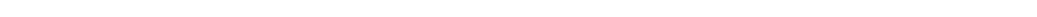<table style="width:88%; text-align:center;">
<tr style="color:white;">
<td style="background:"><strong>21</strong></td>
<td style="background:"><strong>6</strong></td>
<td style="background:"><strong>36</strong></td>
</tr>
</table>
